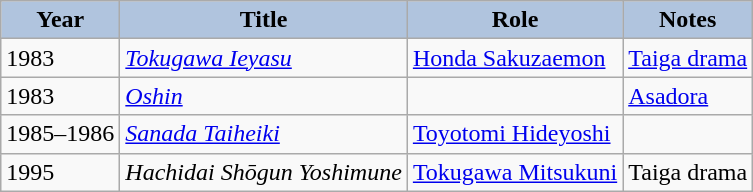<table class="wikitable">
<tr>
<th style="background:#B0C4DE;">Year</th>
<th style="background:#B0C4DE;">Title</th>
<th style="background:#B0C4DE;">Role</th>
<th style="background:#B0C4DE;">Notes</th>
</tr>
<tr>
<td>1983</td>
<td><em><a href='#'>Tokugawa Ieyasu</a></em></td>
<td><a href='#'>Honda Sakuzaemon</a></td>
<td><a href='#'>Taiga drama</a></td>
</tr>
<tr>
<td>1983</td>
<td><em><a href='#'>Oshin</a></em></td>
<td></td>
<td><a href='#'>Asadora</a></td>
</tr>
<tr>
<td>1985–1986</td>
<td><em><a href='#'>Sanada Taiheiki</a></em></td>
<td><a href='#'>Toyotomi Hideyoshi</a></td>
<td></td>
</tr>
<tr>
<td>1995</td>
<td><em>Hachidai Shōgun Yoshimune</em></td>
<td><a href='#'>Tokugawa Mitsukuni</a></td>
<td>Taiga drama</td>
</tr>
</table>
